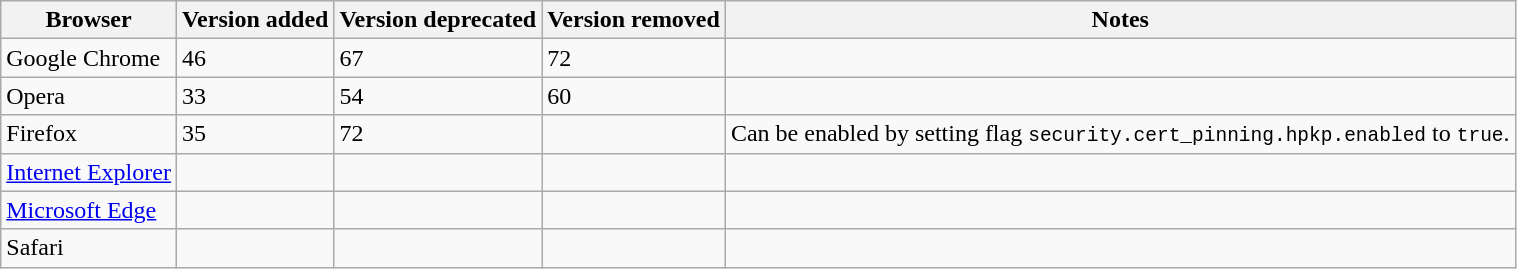<table class="wikitable">
<tr>
<th>Browser</th>
<th>Version added</th>
<th>Version deprecated</th>
<th>Version removed</th>
<th>Notes</th>
</tr>
<tr>
<td>Google Chrome</td>
<td>46</td>
<td>67</td>
<td>72</td>
<td></td>
</tr>
<tr>
<td>Opera</td>
<td>33</td>
<td>54</td>
<td>60</td>
<td></td>
</tr>
<tr>
<td>Firefox</td>
<td>35</td>
<td>72</td>
<td></td>
<td>Can be enabled by setting flag <code>security.cert_pinning.hpkp.enabled</code> to <code>true</code>.</td>
</tr>
<tr>
<td><a href='#'>Internet Explorer</a></td>
<td></td>
<td></td>
<td></td>
<td></td>
</tr>
<tr>
<td><a href='#'>Microsoft Edge</a></td>
<td></td>
<td></td>
<td></td>
<td></td>
</tr>
<tr>
<td>Safari</td>
<td></td>
<td></td>
<td></td>
<td></td>
</tr>
</table>
